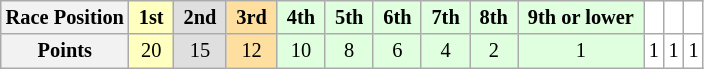<table class="wikitable" style="font-size:85%; text-align:center">
<tr>
<th>Race Position</th>
<td style="background:#ffffbf;"> <strong>1st</strong> </td>
<td style="background:#dfdfdf;"> <strong>2nd</strong> </td>
<td style="background:#ffdf9f;"> <strong>3rd</strong> </td>
<td style="background:#dfffdf;"> <strong>4th</strong> </td>
<td style="background:#dfffdf;"> <strong>5th</strong> </td>
<td style="background:#dfffdf;"> <strong>6th</strong> </td>
<td style="background:#dfffdf;"> <strong>7th</strong> </td>
<td style="background:#dfffdf;"> <strong>8th</strong> </td>
<td style="background:#dfffdf;"> <strong>9th or lower</strong> </td>
<td style="background:#ffffff;"> <strong></strong> </td>
<td style="background:#ffffff;"> <strong></strong> </td>
<td style="background:#ffffff;"> <strong></strong> </td>
</tr>
<tr>
<th>Points</th>
<td style="background:#ffffbf;">20</td>
<td style="background:#dfdfdf;">15</td>
<td style="background:#ffdf9f;">12</td>
<td style="background:#dfffdf;">10</td>
<td style="background:#dfffdf;">8</td>
<td style="background:#dfffdf;">6</td>
<td style="background:#dfffdf;">4</td>
<td style="background:#dfffdf;">2</td>
<td style="background:#dfffdf;">1</td>
<td style="background:#ffffff;">1</td>
<td style="background:#ffffff;">1</td>
<td style="background:#ffffff;">1</td>
</tr>
</table>
